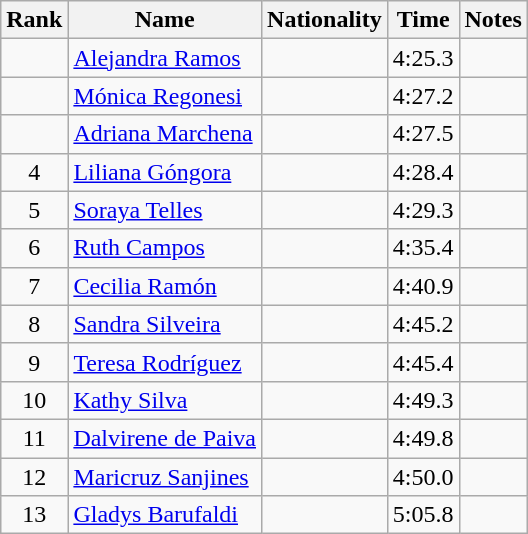<table class="wikitable sortable" style="text-align:center">
<tr>
<th>Rank</th>
<th>Name</th>
<th>Nationality</th>
<th>Time</th>
<th>Notes</th>
</tr>
<tr>
<td></td>
<td align=left><a href='#'>Alejandra Ramos</a></td>
<td align=left></td>
<td>4:25.3</td>
<td></td>
</tr>
<tr>
<td></td>
<td align=left><a href='#'>Mónica Regonesi</a></td>
<td align=left></td>
<td>4:27.2</td>
<td></td>
</tr>
<tr>
<td></td>
<td align=left><a href='#'>Adriana Marchena</a></td>
<td align=left></td>
<td>4:27.5</td>
<td></td>
</tr>
<tr>
<td>4</td>
<td align=left><a href='#'>Liliana Góngora</a></td>
<td align=left></td>
<td>4:28.4</td>
<td></td>
</tr>
<tr>
<td>5</td>
<td align=left><a href='#'>Soraya Telles</a></td>
<td align=left></td>
<td>4:29.3</td>
<td></td>
</tr>
<tr>
<td>6</td>
<td align=left><a href='#'>Ruth Campos</a></td>
<td align=left></td>
<td>4:35.4</td>
<td></td>
</tr>
<tr>
<td>7</td>
<td align=left><a href='#'>Cecilia Ramón</a></td>
<td align=left></td>
<td>4:40.9</td>
<td></td>
</tr>
<tr>
<td>8</td>
<td align=left><a href='#'>Sandra Silveira</a></td>
<td align=left></td>
<td>4:45.2</td>
<td></td>
</tr>
<tr>
<td>9</td>
<td align=left><a href='#'>Teresa Rodríguez</a></td>
<td align=left></td>
<td>4:45.4</td>
<td></td>
</tr>
<tr>
<td>10</td>
<td align=left><a href='#'>Kathy Silva</a></td>
<td align=left></td>
<td>4:49.3</td>
<td></td>
</tr>
<tr>
<td>11</td>
<td align=left><a href='#'>Dalvirene de Paiva</a></td>
<td align=left></td>
<td>4:49.8</td>
<td></td>
</tr>
<tr>
<td>12</td>
<td align=left><a href='#'>Maricruz Sanjines</a></td>
<td align=left></td>
<td>4:50.0</td>
<td></td>
</tr>
<tr>
<td>13</td>
<td align=left><a href='#'>Gladys Barufaldi</a></td>
<td align=left></td>
<td>5:05.8</td>
<td></td>
</tr>
</table>
